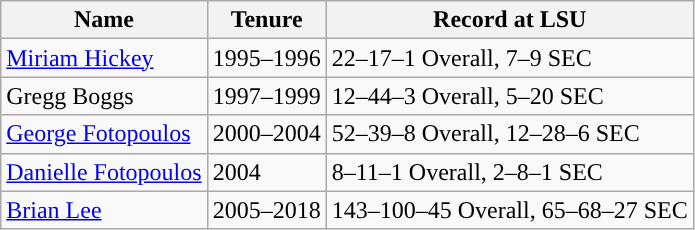<table class="wikitable sortable">
<tr>
<th>Name</th>
<th>Tenure</th>
<th>Record at LSU</th>
</tr>
<tr>
<td><a href='#'>Miriam Hickey</a></td>
<td>1995–1996</td>
<td>22–17–1 Overall, 7–9 SEC</td>
</tr>
<tr>
<td>Gregg Boggs</td>
<td>1997–1999</td>
<td>12–44–3 Overall, 5–20 SEC</td>
</tr>
<tr>
<td><a href='#'>George Fotopoulos</a></td>
<td>2000–2004</td>
<td>52–39–8 Overall, 12–28–6 SEC</td>
</tr>
<tr>
<td><a href='#'>Danielle Fotopoulos</a></td>
<td>2004</td>
<td>8–11–1 Overall, 2–8–1 SEC</td>
</tr>
<tr>
<td><a href='#'>Brian Lee</a></td>
<td>2005–2018</td>
<td>143–100–45 Overall, 65–68–27 SEC</td>
</tr>
</table>
